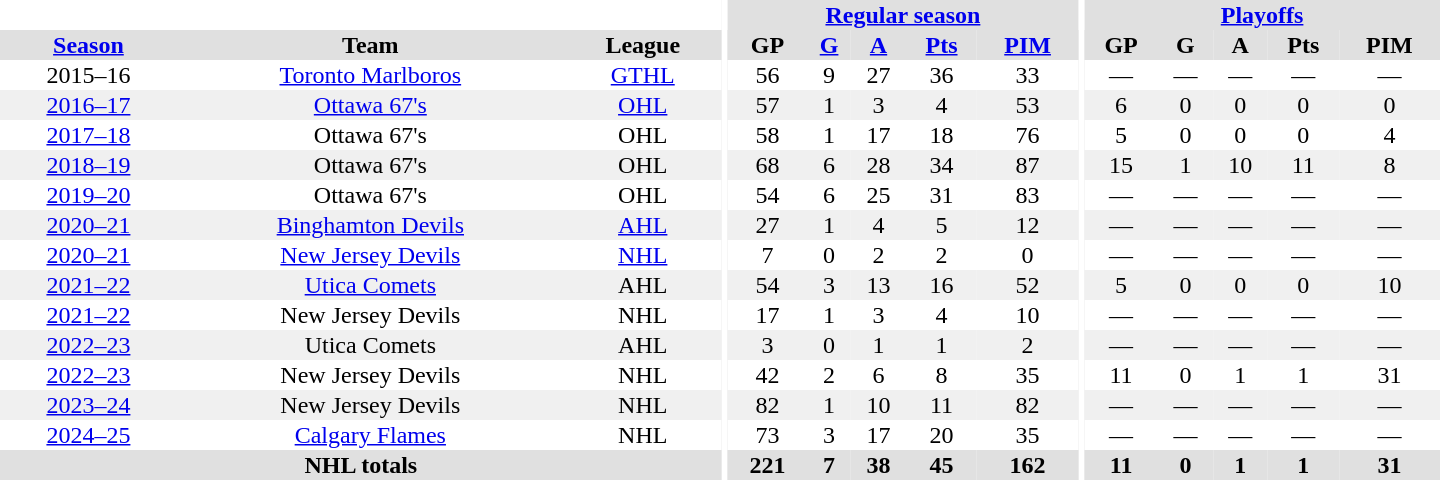<table border="0" cellpadding="1" cellspacing="0" style="text-align:center; width:60em;">
<tr bgcolor="#e0e0e0">
<th colspan="3" bgcolor="#ffffff"></th>
<th rowspan="98" bgcolor="#ffffff"></th>
<th colspan="5"><a href='#'>Regular season</a></th>
<th rowspan="98" bgcolor="#ffffff"></th>
<th colspan="5"><a href='#'>Playoffs</a></th>
</tr>
<tr bgcolor="#e0e0e0">
<th><a href='#'>Season</a></th>
<th>Team</th>
<th>League</th>
<th>GP</th>
<th><a href='#'>G</a></th>
<th><a href='#'>A</a></th>
<th><a href='#'>Pts</a></th>
<th><a href='#'>PIM</a></th>
<th>GP</th>
<th>G</th>
<th>A</th>
<th>Pts</th>
<th>PIM</th>
</tr>
<tr>
<td>2015–16</td>
<td><a href='#'>Toronto Marlboros</a></td>
<td><a href='#'>GTHL</a></td>
<td>56</td>
<td>9</td>
<td>27</td>
<td>36</td>
<td>33</td>
<td>—</td>
<td>—</td>
<td>—</td>
<td>—</td>
<td>—</td>
</tr>
<tr bgcolor="#f0f0f0">
<td><a href='#'>2016–17</a></td>
<td><a href='#'>Ottawa 67's</a></td>
<td><a href='#'>OHL</a></td>
<td>57</td>
<td>1</td>
<td>3</td>
<td>4</td>
<td>53</td>
<td>6</td>
<td>0</td>
<td>0</td>
<td>0</td>
<td>0</td>
</tr>
<tr>
<td><a href='#'>2017–18</a></td>
<td>Ottawa 67's</td>
<td>OHL</td>
<td>58</td>
<td>1</td>
<td>17</td>
<td>18</td>
<td>76</td>
<td>5</td>
<td>0</td>
<td>0</td>
<td>0</td>
<td>4</td>
</tr>
<tr bgcolor="#f0f0f0">
<td><a href='#'>2018–19</a></td>
<td>Ottawa 67's</td>
<td>OHL</td>
<td>68</td>
<td>6</td>
<td>28</td>
<td>34</td>
<td>87</td>
<td>15</td>
<td>1</td>
<td>10</td>
<td>11</td>
<td>8</td>
</tr>
<tr>
<td><a href='#'>2019–20</a></td>
<td>Ottawa 67's</td>
<td>OHL</td>
<td>54</td>
<td>6</td>
<td>25</td>
<td>31</td>
<td>83</td>
<td>—</td>
<td>—</td>
<td>—</td>
<td>—</td>
<td>—</td>
</tr>
<tr bgcolor="#f0f0f0">
<td><a href='#'>2020–21</a></td>
<td><a href='#'>Binghamton Devils</a></td>
<td><a href='#'>AHL</a></td>
<td>27</td>
<td>1</td>
<td>4</td>
<td>5</td>
<td>12</td>
<td>—</td>
<td>—</td>
<td>—</td>
<td>—</td>
<td>—</td>
</tr>
<tr>
<td><a href='#'>2020–21</a></td>
<td><a href='#'>New Jersey Devils</a></td>
<td><a href='#'>NHL</a></td>
<td>7</td>
<td>0</td>
<td>2</td>
<td>2</td>
<td>0</td>
<td>—</td>
<td>—</td>
<td>—</td>
<td>—</td>
<td>—</td>
</tr>
<tr bgcolor="#f0f0f0">
<td><a href='#'>2021–22</a></td>
<td><a href='#'>Utica Comets</a></td>
<td>AHL</td>
<td>54</td>
<td>3</td>
<td>13</td>
<td>16</td>
<td>52</td>
<td>5</td>
<td>0</td>
<td>0</td>
<td>0</td>
<td>10</td>
</tr>
<tr>
<td><a href='#'>2021–22</a></td>
<td>New Jersey Devils</td>
<td>NHL</td>
<td>17</td>
<td>1</td>
<td>3</td>
<td>4</td>
<td>10</td>
<td>—</td>
<td>—</td>
<td>—</td>
<td>—</td>
<td>—</td>
</tr>
<tr bgcolor="#f0f0f0">
<td><a href='#'>2022–23</a></td>
<td>Utica Comets</td>
<td>AHL</td>
<td>3</td>
<td>0</td>
<td>1</td>
<td>1</td>
<td>2</td>
<td>—</td>
<td>—</td>
<td>—</td>
<td>—</td>
<td>—</td>
</tr>
<tr>
<td><a href='#'>2022–23</a></td>
<td>New Jersey Devils</td>
<td>NHL</td>
<td>42</td>
<td>2</td>
<td>6</td>
<td>8</td>
<td>35</td>
<td>11</td>
<td>0</td>
<td>1</td>
<td>1</td>
<td>31</td>
</tr>
<tr bgcolor="#f0f0f0">
<td><a href='#'>2023–24</a></td>
<td>New Jersey Devils</td>
<td>NHL</td>
<td>82</td>
<td>1</td>
<td>10</td>
<td>11</td>
<td>82</td>
<td>—</td>
<td>—</td>
<td>—</td>
<td>—</td>
<td>—</td>
</tr>
<tr>
<td><a href='#'>2024–25</a></td>
<td><a href='#'>Calgary Flames</a></td>
<td>NHL</td>
<td>73</td>
<td>3</td>
<td>17</td>
<td>20</td>
<td>35</td>
<td>—</td>
<td>—</td>
<td>—</td>
<td>—</td>
<td>—</td>
</tr>
<tr bgcolor="#e0e0e0">
<th colspan="3">NHL totals</th>
<th>221</th>
<th>7</th>
<th>38</th>
<th>45</th>
<th>162</th>
<th>11</th>
<th>0</th>
<th>1</th>
<th>1</th>
<th>31</th>
</tr>
</table>
